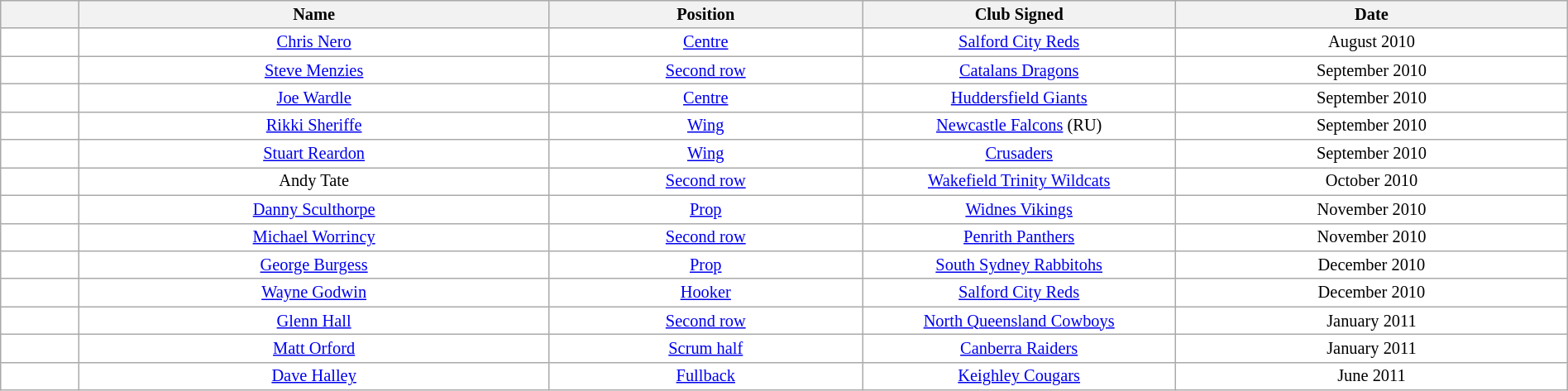<table class="wikitable sortable"  style="width:100%; font-size:85%;">
<tr style="background:#efefef;">
<th width=5%></th>
<th width=30%>Name</th>
<th !width=30%>Position</th>
<th width=20%>Club Signed</th>
<th width=25%>Date</th>
</tr>
<tr style="background:#fff;">
<td align=center></td>
<td align=center><a href='#'>Chris Nero</a></td>
<td align=center><a href='#'>Centre</a></td>
<td align=center><a href='#'>Salford City Reds</a></td>
<td align=center>August 2010</td>
</tr>
<tr style="background:#fff;">
<td align=center></td>
<td align=center><a href='#'>Steve Menzies</a></td>
<td align=center><a href='#'>Second row</a></td>
<td align=center><a href='#'>Catalans Dragons</a></td>
<td align=center>September 2010</td>
</tr>
<tr style="background:#fff;">
<td align=center></td>
<td align=center><a href='#'>Joe Wardle</a></td>
<td align=center><a href='#'>Centre</a></td>
<td align=center><a href='#'>Huddersfield Giants</a></td>
<td align=center>September 2010</td>
</tr>
<tr style="background:#fff;">
<td align=center></td>
<td align=center><a href='#'>Rikki Sheriffe</a></td>
<td align=center><a href='#'>Wing</a></td>
<td align=center><a href='#'>Newcastle Falcons</a> (RU)</td>
<td align=center>September 2010</td>
</tr>
<tr style="background:#fff;">
<td align=center></td>
<td align=center><a href='#'>Stuart Reardon</a></td>
<td align=center><a href='#'>Wing</a></td>
<td align=center><a href='#'>Crusaders</a></td>
<td align=center>September 2010</td>
</tr>
<tr style="background:#fff;">
<td align=center></td>
<td align=center>Andy Tate</td>
<td align=center><a href='#'>Second row</a></td>
<td align=center><a href='#'>Wakefield Trinity Wildcats</a></td>
<td align=center>October 2010</td>
</tr>
<tr style="background:#fff;">
<td align=center></td>
<td align=center><a href='#'>Danny Sculthorpe</a></td>
<td align=center><a href='#'>Prop</a></td>
<td align=center><a href='#'>Widnes Vikings</a></td>
<td align=center>November 2010</td>
</tr>
<tr style="background:#fff;">
<td align=center></td>
<td align=center><a href='#'>Michael Worrincy</a></td>
<td align=center><a href='#'>Second row</a></td>
<td align=center><a href='#'>Penrith Panthers</a></td>
<td align=center>November 2010</td>
</tr>
<tr style="background:#fff;">
<td align=center></td>
<td align=center><a href='#'>George Burgess</a></td>
<td align=center><a href='#'>Prop</a></td>
<td align=center><a href='#'>South Sydney Rabbitohs</a></td>
<td align=center>December 2010</td>
</tr>
<tr style="background:#fff;">
<td align=center></td>
<td align=center><a href='#'>Wayne Godwin</a></td>
<td align=center><a href='#'>Hooker</a></td>
<td align=center><a href='#'>Salford City Reds</a></td>
<td align=center>December 2010</td>
</tr>
<tr style="background:#fff;">
<td align=center></td>
<td align=center><a href='#'>Glenn Hall</a></td>
<td align=center><a href='#'>Second row</a></td>
<td align=center><a href='#'>North Queensland Cowboys</a></td>
<td align=center>January 2011</td>
</tr>
<tr style="background:#fff;">
<td align=center></td>
<td align=center><a href='#'>Matt Orford</a></td>
<td align=center><a href='#'>Scrum half</a></td>
<td align=center><a href='#'>Canberra Raiders</a></td>
<td align=center>January 2011</td>
</tr>
<tr style="background:#fff;">
<td align=center></td>
<td align=center><a href='#'>Dave Halley</a></td>
<td align=center><a href='#'>Fullback</a></td>
<td align=center><a href='#'>Keighley Cougars</a></td>
<td align=center>June 2011</td>
</tr>
</table>
